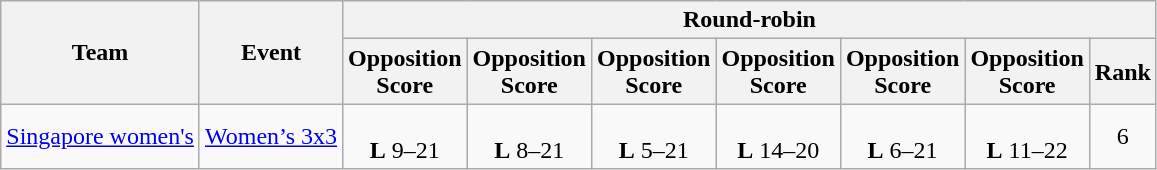<table class="wikitable">
<tr>
<th rowspan="2">Team</th>
<th rowspan="2">Event</th>
<th colspan="7">Round-robin</th>
</tr>
<tr>
<th>Opposition<br>Score</th>
<th>Opposition<br>Score</th>
<th>Opposition<br>Score</th>
<th>Opposition<br>Score</th>
<th>Opposition<br>Score</th>
<th>Opposition<br>Score</th>
<th>Rank</th>
</tr>
<tr align="center">
<td align="left"><a href='#'>Singapore women's</a></td>
<td align="left"><a href='#'>Women’s 3x3</a></td>
<td><br> <strong>L</strong> 9–21</td>
<td><br> <strong>L</strong> 8–21</td>
<td><br> <strong>L</strong> 5–21</td>
<td><br> <strong>L</strong> 14–20</td>
<td><br> <strong>L</strong> 6–21</td>
<td><br> <strong>L</strong> 11–22</td>
<td>6</td>
</tr>
</table>
